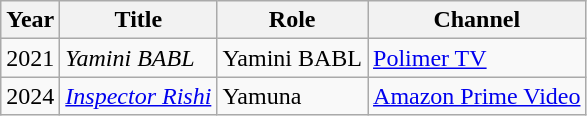<table class="wikitable">
<tr>
<th>Year</th>
<th>Title</th>
<th>Role</th>
<th>Channel</th>
</tr>
<tr>
<td>2021</td>
<td><em>Yamini BABL</em></td>
<td>Yamini BABL</td>
<td><a href='#'>Polimer TV</a></td>
</tr>
<tr>
<td>2024</td>
<td><em><a href='#'>Inspector Rishi</a></em></td>
<td>Yamuna</td>
<td><a href='#'>Amazon Prime Video</a></td>
</tr>
</table>
